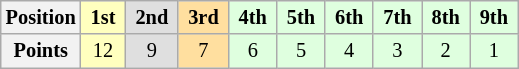<table class="wikitable" style="font-size:85%; text-align:center">
<tr>
<th>Position</th>
<td style="background:#ffffbf;"> <strong>1st</strong> </td>
<td style="background:#dfdfdf;"> <strong>2nd</strong> </td>
<td style="background:#ffdf9f;"> <strong>3rd</strong> </td>
<td style="background:#dfffdf;"> <strong>4th</strong> </td>
<td style="background:#dfffdf;"> <strong>5th</strong> </td>
<td style="background:#dfffdf;"> <strong>6th</strong> </td>
<td style="background:#dfffdf;"> <strong>7th</strong> </td>
<td style="background:#dfffdf;"> <strong>8th</strong> </td>
<td style="background:#dfffdf;"> <strong>9th</strong> </td>
</tr>
<tr>
<th>Points</th>
<td style="background:#ffffbf;">12</td>
<td style="background:#dfdfdf;">9</td>
<td style="background:#ffdf9f;">7</td>
<td style="background:#dfffdf;">6</td>
<td style="background:#dfffdf;">5</td>
<td style="background:#dfffdf;">4</td>
<td style="background:#dfffdf;">3</td>
<td style="background:#dfffdf;">2</td>
<td style="background:#dfffdf;">1</td>
</tr>
</table>
